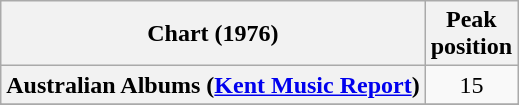<table class="wikitable sortable plainrowheaders" style="text-align:center">
<tr>
<th scope="col">Chart (1976)</th>
<th scope="col">Peak<br>position</th>
</tr>
<tr>
<th scope="row">Australian Albums (<a href='#'>Kent Music Report</a>)</th>
<td>15</td>
</tr>
<tr>
</tr>
<tr>
</tr>
<tr>
</tr>
<tr>
</tr>
<tr>
</tr>
</table>
